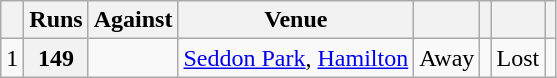<table class="wikitable">
<tr>
<th></th>
<th>Runs</th>
<th>Against</th>
<th>Venue</th>
<th></th>
<th></th>
<th></th>
<th></th>
</tr>
<tr>
<td>1</td>
<th>149</th>
<td></td>
<td><a href='#'>Seddon Park</a>, <a href='#'>Hamilton</a></td>
<td>Away</td>
<td></td>
<td>Lost</td>
<td></td>
</tr>
</table>
